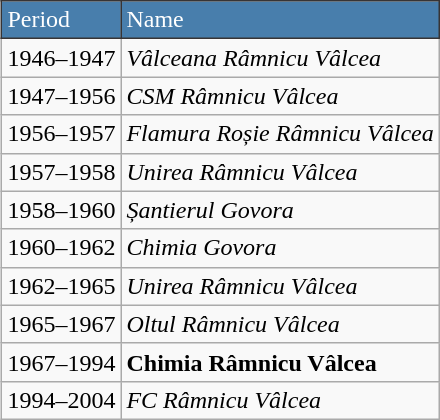<table class="wikitable" style="text-align: left" align="right">
<tr>
<td style="background:#487EAC;color:white;border:1px solid #373435">Period</td>
<td style="background:#487EAC;color:white;border:1px solid #373435">Name </td>
</tr>
<tr>
<td>1946–1947</td>
<td align=left><em>Vâlceana Râmnicu Vâlcea</em></td>
</tr>
<tr>
<td>1947–1956</td>
<td align=left><em>CSM Râmnicu Vâlcea</em></td>
</tr>
<tr>
<td>1956–1957</td>
<td align=left><em>Flamura Roșie Râmnicu Vâlcea</em></td>
</tr>
<tr>
<td>1957–1958</td>
<td align=left><em>Unirea Râmnicu Vâlcea</em></td>
</tr>
<tr>
<td>1958–1960</td>
<td align=left><em>Șantierul Govora</em></td>
</tr>
<tr>
<td>1960–1962</td>
<td align=left><em>Chimia Govora</em></td>
</tr>
<tr>
<td>1962–1965</td>
<td align=left><em>Unirea Râmnicu Vâlcea</em></td>
</tr>
<tr>
<td>1965–1967</td>
<td align=left><em>Oltul Râmnicu Vâlcea</em></td>
</tr>
<tr>
<td>1967–1994</td>
<td align=left><strong>Chimia Râmnicu Vâlcea</strong></td>
</tr>
<tr>
<td>1994–2004</td>
<td align=left><em>FC Râmnicu Vâlcea</em></td>
</tr>
</table>
